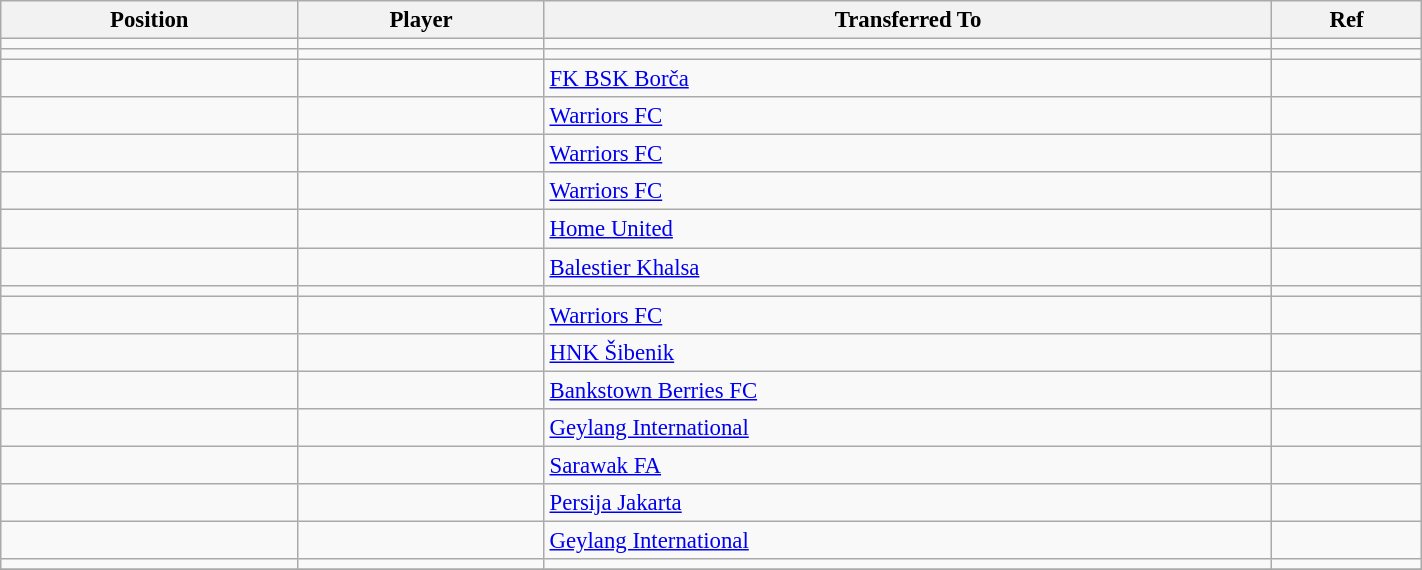<table class="wikitable sortable" style="width:75%; text-align:center; font-size:95%; text-align:left;">
<tr>
<th><strong>Position</strong></th>
<th><strong>Player</strong></th>
<th><strong>Transferred To</strong></th>
<th><strong>Ref</strong></th>
</tr>
<tr>
<td></td>
<td></td>
<td></td>
<td></td>
</tr>
<tr>
<td></td>
<td></td>
<td></td>
<td></td>
</tr>
<tr>
<td></td>
<td></td>
<td> <a href='#'>FK BSK Borča</a></td>
<td></td>
</tr>
<tr>
<td></td>
<td></td>
<td> <a href='#'>Warriors FC</a></td>
<td></td>
</tr>
<tr>
<td></td>
<td></td>
<td> <a href='#'>Warriors FC</a></td>
<td></td>
</tr>
<tr>
<td></td>
<td></td>
<td> <a href='#'>Warriors FC</a></td>
<td></td>
</tr>
<tr>
<td></td>
<td></td>
<td> <a href='#'>Home United</a></td>
<td></td>
</tr>
<tr>
<td></td>
<td></td>
<td> <a href='#'>Balestier Khalsa</a></td>
<td></td>
</tr>
<tr>
<td></td>
<td></td>
<td></td>
<td></td>
</tr>
<tr>
<td></td>
<td></td>
<td> <a href='#'>Warriors FC</a></td>
<td></td>
</tr>
<tr>
<td></td>
<td></td>
<td> <a href='#'>HNK Šibenik</a></td>
<td></td>
</tr>
<tr>
<td></td>
<td></td>
<td> <a href='#'>Bankstown Berries FC</a></td>
<td></td>
</tr>
<tr>
<td></td>
<td></td>
<td> <a href='#'>Geylang International</a></td>
<td></td>
</tr>
<tr>
<td></td>
<td></td>
<td> <a href='#'>Sarawak FA</a></td>
<td></td>
</tr>
<tr>
<td></td>
<td></td>
<td> <a href='#'>Persija Jakarta</a></td>
<td></td>
</tr>
<tr>
<td></td>
<td></td>
<td> <a href='#'>Geylang International</a></td>
<td></td>
</tr>
<tr>
<td></td>
<td></td>
<td></td>
<td></td>
</tr>
<tr>
</tr>
</table>
